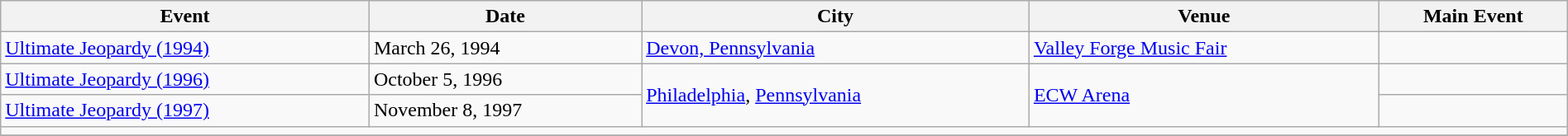<table class="wikitable sortable" style="align: center" width=100%>
<tr>
<th>Event</th>
<th>Date</th>
<th>City</th>
<th>Venue</th>
<th>Main Event</th>
</tr>
<tr>
<td><a href='#'>Ultimate Jeopardy (1994)</a></td>
<td>March 26, 1994</td>
<td><a href='#'>Devon, Pennsylvania</a></td>
<td><a href='#'>Valley Forge Music Fair</a></td>
<td></td>
</tr>
<tr>
<td><a href='#'>Ultimate Jeopardy (1996)</a></td>
<td>October 5, 1996</td>
<td rowspan="2"><a href='#'>Philadelphia</a>, <a href='#'>Pennsylvania</a></td>
<td rowspan="2"><a href='#'>ECW Arena</a></td>
<td></td>
</tr>
<tr>
<td><a href='#'>Ultimate Jeopardy (1997)</a></td>
<td>November 8, 1997</td>
<td></td>
</tr>
<tr>
<td colspan="10"></td>
</tr>
<tr>
</tr>
</table>
